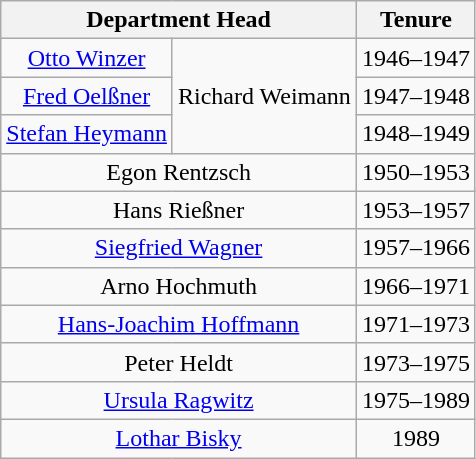<table class="wikitable" style="text-align: center;">
<tr>
<th colspan="2">Department Head</th>
<th>Tenure</th>
</tr>
<tr>
<td><a href='#'>Otto Winzer</a></td>
<td rowspan="3">Richard Weimann</td>
<td>1946–1947</td>
</tr>
<tr>
<td><a href='#'>Fred Oelßner</a></td>
<td>1947–1948</td>
</tr>
<tr>
<td><a href='#'>Stefan Heymann</a></td>
<td>1948–1949</td>
</tr>
<tr>
<td colspan="2">Egon Rentzsch</td>
<td>1950–1953</td>
</tr>
<tr>
<td colspan="2">Hans Rießner</td>
<td>1953–1957</td>
</tr>
<tr>
<td colspan="2"><a href='#'>Siegfried Wagner</a></td>
<td>1957–1966</td>
</tr>
<tr>
<td colspan="2">Arno Hochmuth</td>
<td>1966–1971</td>
</tr>
<tr>
<td colspan="2"><a href='#'>Hans-Joachim Hoffmann</a></td>
<td>1971–1973</td>
</tr>
<tr>
<td colspan="2">Peter Heldt</td>
<td>1973–1975</td>
</tr>
<tr>
<td colspan="2"><a href='#'>Ursula Ragwitz</a></td>
<td>1975–1989</td>
</tr>
<tr>
<td colspan="2"><a href='#'>Lothar Bisky</a></td>
<td>1989</td>
</tr>
</table>
